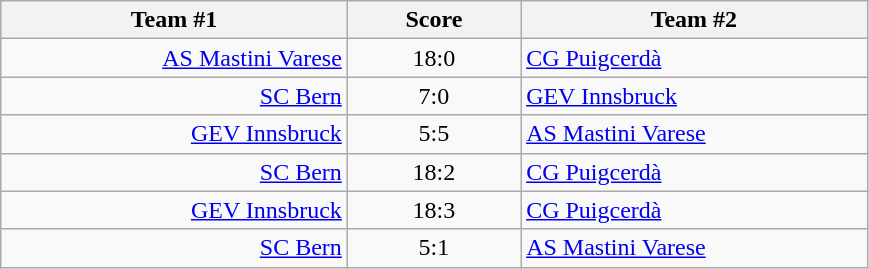<table class="wikitable" style="text-align: center;">
<tr>
<th width=22%>Team #1</th>
<th width=11%>Score</th>
<th width=22%>Team #2</th>
</tr>
<tr>
<td style="text-align: right;"><a href='#'>AS Mastini Varese</a> </td>
<td>18:0</td>
<td style="text-align: left;"> <a href='#'>CG Puigcerdà</a></td>
</tr>
<tr>
<td style="text-align: right;"><a href='#'>SC Bern</a> </td>
<td>7:0</td>
<td style="text-align: left;"> <a href='#'>GEV Innsbruck</a></td>
</tr>
<tr>
<td style="text-align: right;"><a href='#'>GEV Innsbruck</a> </td>
<td>5:5</td>
<td style="text-align: left;"> <a href='#'>AS Mastini Varese</a></td>
</tr>
<tr>
<td style="text-align: right;"><a href='#'>SC Bern</a> </td>
<td>18:2</td>
<td style="text-align: left;"> <a href='#'>CG Puigcerdà</a></td>
</tr>
<tr>
<td style="text-align: right;"><a href='#'>GEV Innsbruck</a> </td>
<td>18:3</td>
<td style="text-align: left;"> <a href='#'>CG Puigcerdà</a></td>
</tr>
<tr>
<td style="text-align: right;"><a href='#'>SC Bern</a> </td>
<td>5:1</td>
<td style="text-align: left;"> <a href='#'>AS Mastini Varese</a></td>
</tr>
</table>
